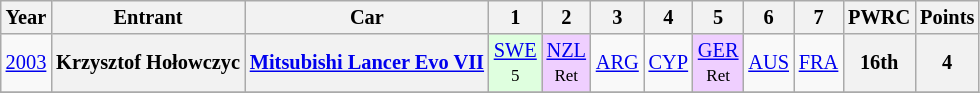<table class="wikitable" border="1" style="text-align:center; font-size:85%;">
<tr>
<th>Year</th>
<th>Entrant</th>
<th>Car</th>
<th>1</th>
<th>2</th>
<th>3</th>
<th>4</th>
<th>5</th>
<th>6</th>
<th>7</th>
<th>PWRC</th>
<th>Points</th>
</tr>
<tr>
<td><a href='#'>2003</a></td>
<th nowrap>Krzysztof Hołowczyc</th>
<th nowrap><a href='#'>Mitsubishi Lancer Evo VII</a></th>
<td style="background:#DFFFDF;"><a href='#'>SWE</a><br><small>5</small></td>
<td style="background:#EFCFFF;"><a href='#'>NZL</a><br><small>Ret</small></td>
<td><a href='#'>ARG</a></td>
<td><a href='#'>CYP</a></td>
<td style="background:#EFCFFF;"><a href='#'>GER</a><br><small>Ret</small></td>
<td><a href='#'>AUS</a></td>
<td><a href='#'>FRA</a></td>
<th>16th</th>
<th>4</th>
</tr>
<tr>
</tr>
</table>
